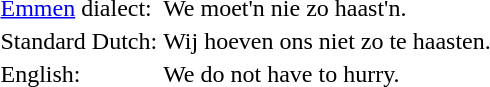<table>
<tr>
<td><a href='#'>Emmen</a> dialect:</td>
<td>We moet'n nie zo haast'n.</td>
</tr>
<tr>
<td>Standard Dutch:</td>
<td>Wij hoeven ons niet zo te haasten.</td>
</tr>
<tr>
<td>English:</td>
<td>We do not have to hurry.</td>
</tr>
</table>
